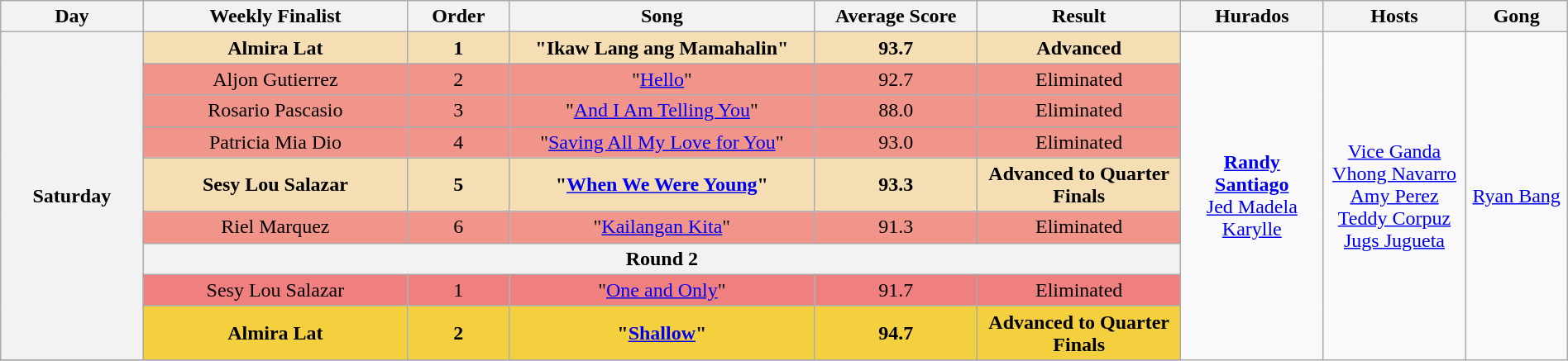<table class="wikitable mw-collapsible mw-collapsed" style="text-align:center; width:100%">
<tr>
<th width="07%">Day</th>
<th width="13%">Weekly Finalist</th>
<th width="05%">Order</th>
<th width="15%">Song</th>
<th width="08%">Average Score</th>
<th width="10%">Result</th>
<th width="07%">Hurados</th>
<th width="07%">Hosts</th>
<th width="05%">Gong</th>
</tr>
<tr>
<th rowspan="9">Saturday<br><small></small></th>
<td style="background-color:#F5DEB3;"><strong>Almira Lat</strong></td>
<td style="background-color:#F5DEB3;"><strong>1</strong></td>
<td style="background-color:#F5DEB3;"><strong>"Ikaw Lang ang Mamahalin"</strong></td>
<td style="background-color:#F5DEB3;"><strong>93.7</strong></td>
<td style="background-color:#F5DEB3;"><strong>Advanced</strong></td>
<td rowspan="12"><strong><a href='#'>Randy Santiago</a></strong> <br> <a href='#'>Jed Madela</a> <br> <a href='#'>Karylle</a></td>
<td rowspan="12"><a href='#'>Vice Ganda</a> <br> <a href='#'>Vhong Navarro</a> <br> <a href='#'>Amy Perez</a> <br> <a href='#'>Teddy Corpuz</a> <br><a href='#'>Jugs Jugueta</a></td>
<td rowspan="12"><a href='#'>Ryan Bang</a></td>
</tr>
<tr>
<td style="background-color:#F1948A;">Aljon Gutierrez</td>
<td style="background-color:#F1948A;">2</td>
<td style="background-color:#F1948A;">"<a href='#'>Hello</a>"</td>
<td style="background-color:#F1948A;">92.7</td>
<td style="background-color:#F1948A;">Eliminated</td>
</tr>
<tr>
<td style="background-color:#F1948A;">Rosario Pascasio</td>
<td style="background-color:#F1948A;">3</td>
<td style="background-color:#F1948A;">"<a href='#'>And I Am Telling You</a>"</td>
<td style="background-color:#F1948A;">88.0</td>
<td style="background-color:#F1948A;">Eliminated</td>
</tr>
<tr>
<td style="background-color:#F1948A;">Patricia Mia Dio</td>
<td style="background-color:#F1948A;">4</td>
<td style="background-color:#F1948A;">"<a href='#'>Saving All My Love for You</a>"</td>
<td style="background-color:#F1948A;">93.0</td>
<td style="background-color:#F1948A;">Eliminated</td>
</tr>
<tr>
<td style="background-color:#F5DEB3;"><strong>Sesy Lou Salazar</strong></td>
<td style="background-color:#F5DEB3;"><strong>5</strong></td>
<td style="background-color:#F5DEB3;"><strong>"<a href='#'>When We Were Young</a>"</strong></td>
<td style="background-color:#F5DEB3;"><strong>93.3</strong></td>
<td style="background-color:#F5DEB3;"><strong>Advanced to Quarter Finals</strong></td>
</tr>
<tr>
<td style="background-color:#F1948A;">Riel Marquez</td>
<td style="background-color:#F1948A;">6</td>
<td style="background-color:#F1948A;">"<a href='#'>Kailangan Kita</a>"</td>
<td style="background-color:#F1948A;">91.3</td>
<td style="background-color:#F1948A;">Eliminated</td>
</tr>
<tr>
<th colspan="5">Round 2</th>
</tr>
<tr>
<td style="background-color:#F08080;">Sesy Lou Salazar</td>
<td style="background-color:#F08080;">1</td>
<td style="background-color:#F08080;">"<a href='#'>One and Only</a>"</td>
<td style="background-color:#F08080;">91.7</td>
<td style="background-color:#F08080;">Eliminated</td>
</tr>
<tr>
<td style="background-color:#F4D03F;"><strong>Almira Lat</strong></td>
<td style="background-color:#F4D03F;"><strong>2</strong></td>
<td style="background-color:#F4D03F;"><strong>"<a href='#'>Shallow</a>"</strong></td>
<td style="background-color:#F4D03F;"><strong>94.7</strong></td>
<td style="background-color:#F4D03F;"><strong>Advanced to Quarter Finals</strong></td>
</tr>
<tr>
</tr>
</table>
